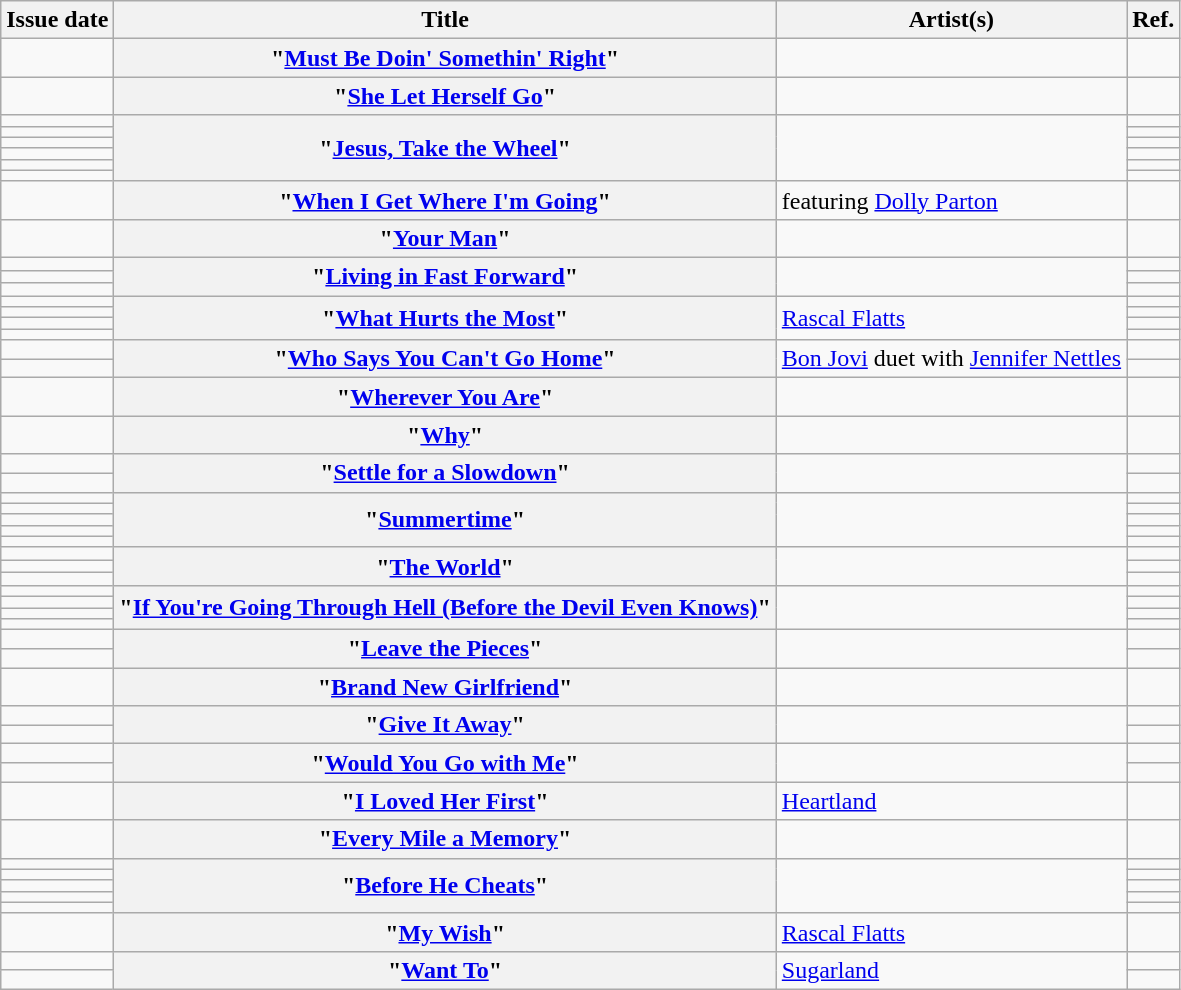<table class="wikitable sortable plainrowheaders">
<tr>
<th scope=col>Issue date</th>
<th scope=col>Title</th>
<th scope=col>Artist(s)</th>
<th scope=col class=unsortable>Ref.</th>
</tr>
<tr>
<td></td>
<th scope="row">"<a href='#'>Must Be Doin' Somethin' Right</a>"</th>
<td></td>
<td align=center></td>
</tr>
<tr>
<td></td>
<th scope="row">"<a href='#'>She Let Herself Go</a>"</th>
<td></td>
<td align=center></td>
</tr>
<tr>
<td></td>
<th scope="row"  rowspan=6>"<a href='#'>Jesus, Take the Wheel</a>"</th>
<td rowspan=6></td>
<td align=center></td>
</tr>
<tr>
<td></td>
<td align=center></td>
</tr>
<tr>
<td></td>
<td align=center></td>
</tr>
<tr>
<td></td>
<td align=center></td>
</tr>
<tr>
<td></td>
<td align=center></td>
</tr>
<tr>
<td></td>
<td align=center></td>
</tr>
<tr>
<td></td>
<th scope="row">"<a href='#'>When I Get Where I'm Going</a>"</th>
<td> featuring <a href='#'>Dolly Parton</a></td>
<td align=center></td>
</tr>
<tr>
<td></td>
<th scope="row">"<a href='#'>Your Man</a>"</th>
<td></td>
<td align=center></td>
</tr>
<tr>
<td></td>
<th scope="row"  rowspan=3>"<a href='#'>Living in Fast Forward</a>"</th>
<td rowspan=3></td>
<td align=center></td>
</tr>
<tr>
<td></td>
<td align=center></td>
</tr>
<tr>
<td></td>
<td align=center></td>
</tr>
<tr>
<td></td>
<th scope="row"  rowspan=4>"<a href='#'>What Hurts the Most</a>"</th>
<td rowspan=4><a href='#'>Rascal Flatts</a></td>
<td align=center></td>
</tr>
<tr>
<td></td>
<td align=center></td>
</tr>
<tr>
<td></td>
<td align=center></td>
</tr>
<tr>
<td></td>
<td align=center></td>
</tr>
<tr>
<td></td>
<th scope="row"  rowspan=2>"<a href='#'>Who Says You Can't Go Home</a>"</th>
<td rowspan=2><a href='#'>Bon Jovi</a> duet with <a href='#'>Jennifer Nettles</a></td>
<td align=center></td>
</tr>
<tr>
<td></td>
<td align=center></td>
</tr>
<tr>
<td></td>
<th scope="row">"<a href='#'>Wherever You Are</a>"</th>
<td></td>
<td align=center></td>
</tr>
<tr>
<td></td>
<th scope="row">"<a href='#'>Why</a>"</th>
<td></td>
<td align=center></td>
</tr>
<tr>
<td></td>
<th scope="row"  rowspan=2>"<a href='#'>Settle for a Slowdown</a>"</th>
<td rowspan=2></td>
<td align=center></td>
</tr>
<tr>
<td></td>
<td align=center></td>
</tr>
<tr>
<td></td>
<th scope="row"  rowspan=5>"<a href='#'>Summertime</a>"</th>
<td rowspan=5></td>
<td align=center></td>
</tr>
<tr>
<td></td>
<td align=center></td>
</tr>
<tr>
<td></td>
<td align=center></td>
</tr>
<tr>
<td></td>
<td align=center></td>
</tr>
<tr>
<td></td>
<td align=center></td>
</tr>
<tr>
<td></td>
<th scope="row"  rowspan=3>"<a href='#'>The World</a>"</th>
<td rowspan=3></td>
<td align=center></td>
</tr>
<tr>
<td></td>
<td align=center></td>
</tr>
<tr>
<td></td>
<td align=center></td>
</tr>
<tr>
<td></td>
<th scope="row"  rowspan=4>"<a href='#'>If You're Going Through Hell (Before the Devil Even Knows)</a>"</th>
<td rowspan=4></td>
<td align=center></td>
</tr>
<tr>
<td></td>
<td align=center></td>
</tr>
<tr>
<td></td>
<td align=center></td>
</tr>
<tr>
<td></td>
<td align=center></td>
</tr>
<tr>
<td></td>
<th scope="row"  rowspan=2>"<a href='#'>Leave the Pieces</a>"</th>
<td rowspan=2></td>
<td align=center></td>
</tr>
<tr>
<td></td>
<td align=center></td>
</tr>
<tr>
<td></td>
<th scope="row">"<a href='#'>Brand New Girlfriend</a>"</th>
<td></td>
<td align=center></td>
</tr>
<tr>
<td></td>
<th scope="row"  rowspan=2>"<a href='#'>Give It Away</a>"</th>
<td rowspan=2></td>
<td align=center></td>
</tr>
<tr>
<td></td>
<td align=center></td>
</tr>
<tr>
<td></td>
<th scope="row"  rowspan=2>"<a href='#'>Would You Go with Me</a>"</th>
<td rowspan=2></td>
<td align=center></td>
</tr>
<tr>
<td></td>
<td align=center></td>
</tr>
<tr>
<td></td>
<th scope="row">"<a href='#'>I Loved Her First</a>"</th>
<td><a href='#'>Heartland</a></td>
<td align=center></td>
</tr>
<tr>
<td></td>
<th scope="row">"<a href='#'>Every Mile a Memory</a>"</th>
<td></td>
<td align=center></td>
</tr>
<tr>
<td></td>
<th scope="row"  rowspan=5>"<a href='#'>Before He Cheats</a>"</th>
<td rowspan=5></td>
<td align=center></td>
</tr>
<tr>
<td></td>
<td align=center></td>
</tr>
<tr>
<td></td>
<td align=center></td>
</tr>
<tr>
<td></td>
<td align=center></td>
</tr>
<tr>
<td></td>
<td align=center></td>
</tr>
<tr>
<td></td>
<th scope="row">"<a href='#'>My Wish</a>"</th>
<td><a href='#'>Rascal Flatts</a></td>
<td align=center></td>
</tr>
<tr>
<td></td>
<th scope="row"  rowspan=2>"<a href='#'>Want To</a>"</th>
<td rowspan=2><a href='#'>Sugarland</a></td>
<td align=center></td>
</tr>
<tr>
<td></td>
<td align=center></td>
</tr>
</table>
